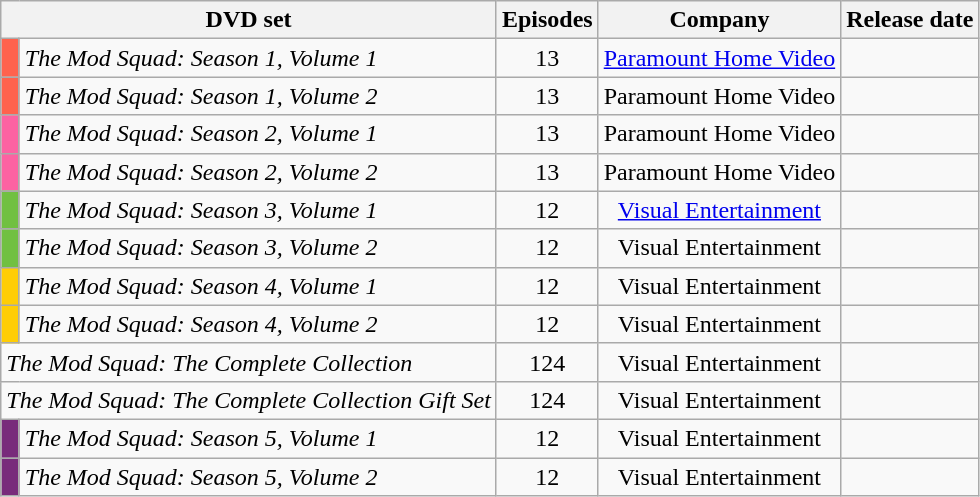<table class=wikitable style="text-align:center">
<tr>
<th colspan=2>DVD set</th>
<th>Episodes</th>
<th>Company</th>
<th>Release date</th>
</tr>
<tr>
<td style="width:5px; background:#FF624D"></td>
<td align="left"><em>The Mod Squad: Season 1, Volume 1</em></td>
<td>13</td>
<td><a href='#'>Paramount Home Video</a></td>
<td></td>
</tr>
<tr>
<td bgcolor="FF624D"></td>
<td align="left"><em>The Mod Squad: Season 1, Volume 2</em></td>
<td>13</td>
<td>Paramount Home Video</td>
<td></td>
</tr>
<tr>
<td bgcolor="fc62a2"></td>
<td align="left"><em>The Mod Squad: Season 2, Volume 1</em></td>
<td>13</td>
<td>Paramount Home Video</td>
<td></td>
</tr>
<tr>
<td bgcolor="fc62a2"></td>
<td align="left"><em>The Mod Squad: Season 2, Volume 2</em></td>
<td>13</td>
<td>Paramount Home Video</td>
<td></td>
</tr>
<tr>
<td bgcolor="71c041"></td>
<td align="left"><em>The Mod Squad: Season 3, Volume 1</em></td>
<td>12</td>
<td><a href='#'>Visual Entertainment</a></td>
<td></td>
</tr>
<tr>
<td bgcolor="71c041"></td>
<td align="left"><em>The Mod Squad: Season 3, Volume 2</em></td>
<td>12</td>
<td>Visual Entertainment</td>
<td></td>
</tr>
<tr>
<td bgcolor="ffcd05"></td>
<td align="left"><em>The Mod Squad: Season 4, Volume 1</em></td>
<td>12</td>
<td>Visual Entertainment</td>
<td></td>
</tr>
<tr>
<td bgcolor="ffcd05"></td>
<td align="left"><em>The Mod Squad: Season 4, Volume 2</em></td>
<td>12</td>
<td>Visual Entertainment</td>
<td></td>
</tr>
<tr>
<td align="left" colspan=2><em>The Mod Squad: The Complete Collection</em></td>
<td>124</td>
<td>Visual Entertainment</td>
<td></td>
</tr>
<tr>
<td align="left" colspan=2><em>The Mod Squad: The Complete Collection Gift Set</em></td>
<td>124</td>
<td>Visual Entertainment</td>
<td></td>
</tr>
<tr>
<td bgcolor="782b7b"></td>
<td align="left"><em>The Mod Squad: Season 5, Volume 1</em></td>
<td>12</td>
<td>Visual Entertainment</td>
<td></td>
</tr>
<tr>
<td bgcolor="782b7b"></td>
<td align="left"><em>The Mod Squad: Season 5, Volume 2</em></td>
<td>12</td>
<td>Visual Entertainment</td>
<td></td>
</tr>
</table>
